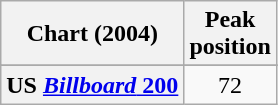<table class="wikitable sortable plainrowheaders" style="text-align:center;">
<tr>
<th scope="col">Chart (2004)</th>
<th scope="col">Peak<br>position</th>
</tr>
<tr>
</tr>
<tr>
<th scope="row">US <a href='#'><em>Billboard</em> 200</a></th>
<td>72</td>
</tr>
</table>
